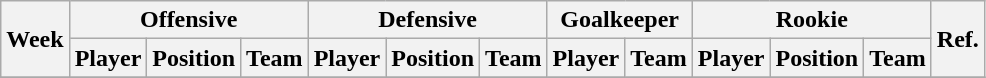<table class="wikitable">
<tr>
<th rowspan="2">Week</th>
<th colspan="3">Offensive</th>
<th colspan="3">Defensive</th>
<th colspan="2">Goalkeeper</th>
<th colspan="3">Rookie</th>
<th rowspan="2">Ref.</th>
</tr>
<tr>
<th>Player</th>
<th>Position</th>
<th>Team</th>
<th>Player</th>
<th>Position</th>
<th>Team</th>
<th>Player</th>
<th>Team</th>
<th>Player</th>
<th>Position</th>
<th>Team</th>
</tr>
<tr>
</tr>
</table>
